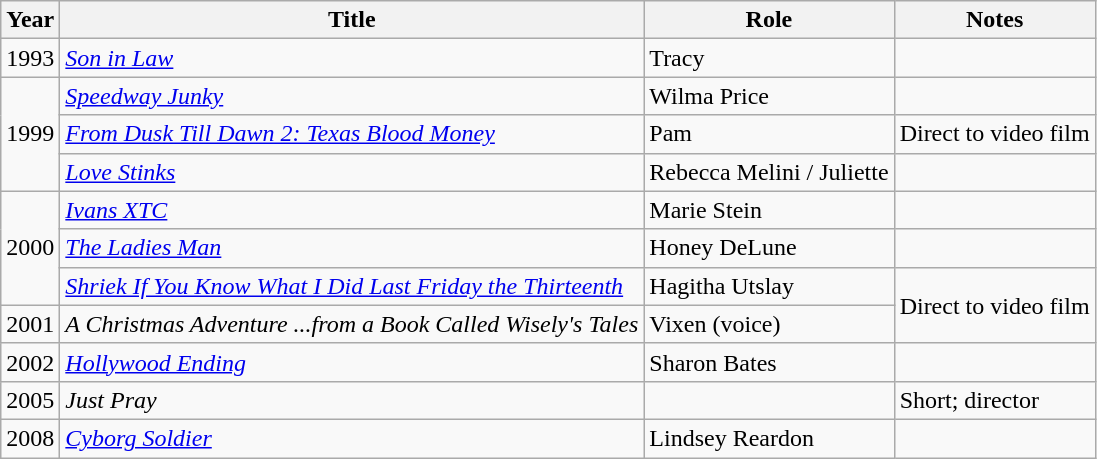<table class="wikitable sortable">
<tr>
<th>Year</th>
<th>Title</th>
<th>Role</th>
<th class="unsortable">Notes</th>
</tr>
<tr>
<td>1993</td>
<td><em><a href='#'>Son in Law</a></em></td>
<td>Tracy</td>
<td></td>
</tr>
<tr>
<td rowspan=3>1999</td>
<td><em><a href='#'>Speedway Junky</a></em></td>
<td>Wilma Price</td>
<td></td>
</tr>
<tr>
<td><em><a href='#'>From Dusk Till Dawn 2: Texas Blood Money</a></em></td>
<td>Pam</td>
<td>Direct to video film</td>
</tr>
<tr>
<td><em><a href='#'>Love Stinks</a></em></td>
<td>Rebecca Melini / Juliette</td>
<td></td>
</tr>
<tr>
<td rowspan=3>2000</td>
<td><em><a href='#'>Ivans XTC</a></em></td>
<td>Marie Stein</td>
<td></td>
</tr>
<tr>
<td><em><a href='#'>The Ladies Man</a></em></td>
<td>Honey DeLune</td>
<td></td>
</tr>
<tr>
<td><em><a href='#'>Shriek If You Know What I Did Last Friday the Thirteenth</a></em></td>
<td>Hagitha Utslay</td>
<td rowspan=2>Direct to video film</td>
</tr>
<tr>
<td>2001</td>
<td><em>A Christmas Adventure ...from a Book Called Wisely's Tales</em></td>
<td>Vixen (voice)</td>
</tr>
<tr>
<td>2002</td>
<td><em><a href='#'>Hollywood Ending</a></em></td>
<td>Sharon Bates</td>
<td></td>
</tr>
<tr>
<td>2005</td>
<td><em>Just Pray</em></td>
<td></td>
<td>Short; director</td>
</tr>
<tr>
<td>2008</td>
<td><em><a href='#'>Cyborg Soldier</a></em></td>
<td>Lindsey Reardon</td>
<td></td>
</tr>
</table>
